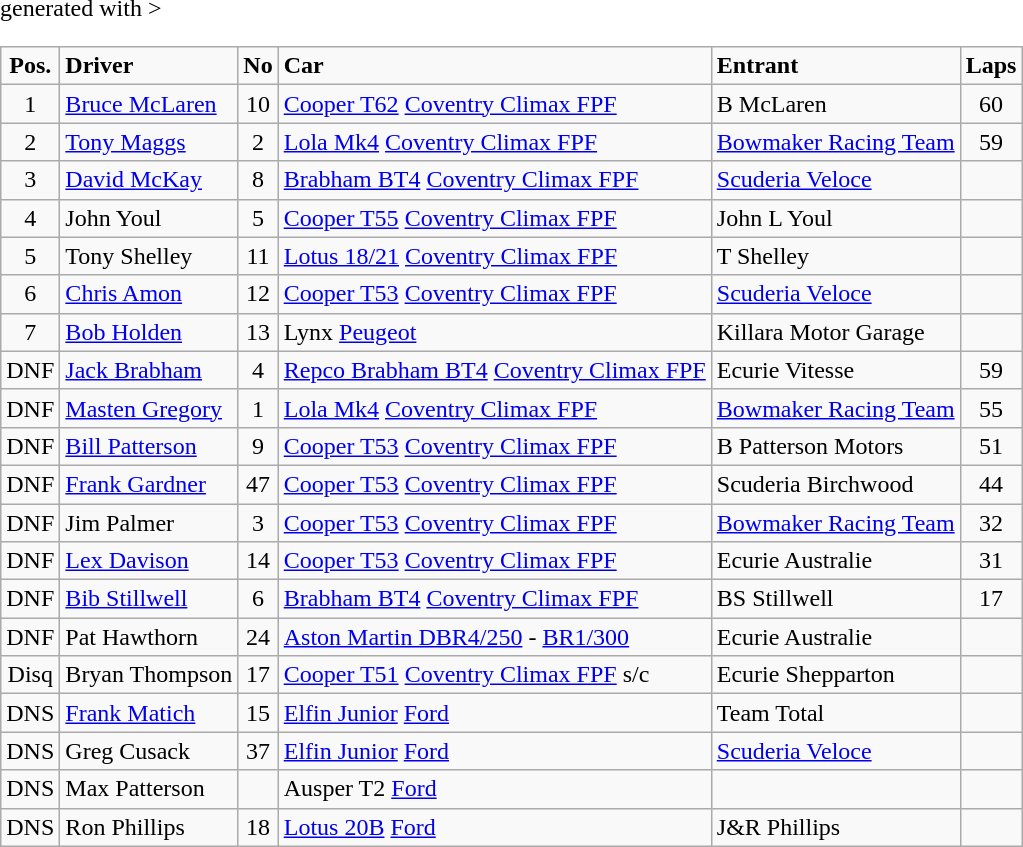<table class="wikitable" <hiddentext>generated with >
<tr style="font-weight:bold">
<td height="14" align="center">Pos.</td>
<td>Driver</td>
<td align="center">No</td>
<td>Car</td>
<td>Entrant</td>
<td align="center">Laps</td>
</tr>
<tr>
<td height="14" align="center">1</td>
<td><a href='#'>Bruce McLaren</a></td>
<td align="center">10</td>
<td><a href='#'>Cooper T62</a> <a href='#'>Coventry Climax FPF</a></td>
<td>B McLaren</td>
<td align="center">60</td>
</tr>
<tr>
<td height="14" align="center">2</td>
<td><a href='#'>Tony Maggs</a></td>
<td align="center">2</td>
<td><a href='#'>Lola Mk4</a> <a href='#'>Coventry Climax FPF</a></td>
<td><a href='#'>Bowmaker Racing Team</a></td>
<td align="center">59</td>
</tr>
<tr>
<td height="14" align="center">3</td>
<td><a href='#'>David McKay</a></td>
<td align="center">8</td>
<td><a href='#'>Brabham BT4</a> <a href='#'>Coventry Climax FPF</a></td>
<td><a href='#'>Scuderia Veloce</a></td>
<td align="center"> </td>
</tr>
<tr>
<td height="14" align="center">4</td>
<td>John Youl</td>
<td align="center">5</td>
<td><a href='#'>Cooper T55</a> <a href='#'>Coventry Climax FPF</a></td>
<td>John L Youl</td>
<td align="center"> </td>
</tr>
<tr>
<td height="14" align="center">5</td>
<td>Tony Shelley</td>
<td align="center">11</td>
<td><a href='#'>Lotus 18/21</a> <a href='#'>Coventry Climax FPF</a></td>
<td>T Shelley</td>
<td align="center"> </td>
</tr>
<tr>
<td height="14" align="center">6</td>
<td><a href='#'>Chris Amon</a></td>
<td align="center">12</td>
<td><a href='#'>Cooper T53</a> <a href='#'>Coventry Climax FPF</a></td>
<td><a href='#'>Scuderia Veloce</a></td>
<td align="center"> </td>
</tr>
<tr>
<td height="14" align="center">7</td>
<td><a href='#'>Bob Holden</a></td>
<td align="center">13</td>
<td>Lynx <a href='#'>Peugeot</a></td>
<td>Killara Motor Garage</td>
<td align="center"> </td>
</tr>
<tr>
<td height="14" align="center">DNF</td>
<td><a href='#'>Jack Brabham</a></td>
<td align="center">4</td>
<td><a href='#'>Repco Brabham BT4</a> <a href='#'>Coventry Climax FPF</a></td>
<td>Ecurie Vitesse</td>
<td align="center">59</td>
</tr>
<tr>
<td height="14" align="center">DNF</td>
<td><a href='#'>Masten Gregory</a></td>
<td align="center">1</td>
<td><a href='#'>Lola Mk4</a> <a href='#'>Coventry Climax FPF</a></td>
<td><a href='#'>Bowmaker Racing Team</a></td>
<td align="center">55</td>
</tr>
<tr>
<td height="14" align="center">DNF</td>
<td><a href='#'>Bill Patterson</a></td>
<td align="center">9</td>
<td><a href='#'>Cooper T53</a> <a href='#'>Coventry Climax FPF</a></td>
<td>B Patterson Motors</td>
<td align="center">51</td>
</tr>
<tr>
<td height="14" align="center">DNF</td>
<td><a href='#'>Frank Gardner</a></td>
<td align="center">47</td>
<td><a href='#'>Cooper T53</a> <a href='#'>Coventry Climax FPF</a></td>
<td>Scuderia Birchwood</td>
<td align="center">44</td>
</tr>
<tr>
<td height="14" align="center">DNF</td>
<td>Jim Palmer</td>
<td align="center">3</td>
<td><a href='#'>Cooper T53</a> <a href='#'>Coventry Climax FPF</a></td>
<td><a href='#'>Bowmaker Racing Team</a></td>
<td align="center">32</td>
</tr>
<tr>
<td height="14" align="center">DNF</td>
<td><a href='#'>Lex Davison</a></td>
<td align="center">14</td>
<td><a href='#'>Cooper T53</a> <a href='#'>Coventry Climax FPF</a></td>
<td>Ecurie Australie</td>
<td align="center">31</td>
</tr>
<tr>
<td height="14" align="center">DNF</td>
<td><a href='#'>Bib Stillwell</a></td>
<td align="center">6</td>
<td><a href='#'>Brabham BT4</a> <a href='#'>Coventry Climax FPF</a></td>
<td>BS Stillwell</td>
<td align="center">17</td>
</tr>
<tr>
<td height="14" align="center">DNF</td>
<td>Pat Hawthorn</td>
<td align="center">24</td>
<td><a href='#'>Aston Martin DBR4/250</a> - <a href='#'>BR1/300</a></td>
<td>Ecurie Australie</td>
<td align="center"> </td>
</tr>
<tr>
<td height="14" align="center">Disq</td>
<td>Bryan Thompson</td>
<td align="center">17</td>
<td><a href='#'>Cooper T51</a> <a href='#'>Coventry Climax FPF</a> s/c</td>
<td>Ecurie Shepparton</td>
<td align="center"> </td>
</tr>
<tr>
<td height="14" align="center">DNS</td>
<td><a href='#'>Frank Matich</a></td>
<td align="center">15</td>
<td><a href='#'>Elfin Junior</a> <a href='#'>Ford</a></td>
<td>Team Total</td>
<td align="center"> </td>
</tr>
<tr>
<td height="14" align="center">DNS</td>
<td>Greg Cusack</td>
<td align="center">37</td>
<td><a href='#'>Elfin Junior</a> <a href='#'>Ford</a></td>
<td><a href='#'>Scuderia Veloce</a></td>
<td align="center"> </td>
</tr>
<tr>
<td height="14" align="center">DNS</td>
<td>Max Patterson</td>
<td align="center"> </td>
<td>Ausper T2 <a href='#'>Ford</a></td>
<td> </td>
<td align="center"> </td>
</tr>
<tr>
<td height="14" align="center">DNS</td>
<td>Ron Phillips</td>
<td align="center">18</td>
<td><a href='#'>Lotus 20B</a> <a href='#'>Ford</a></td>
<td>J&R Phillips</td>
<td align="center"> </td>
</tr>
</table>
